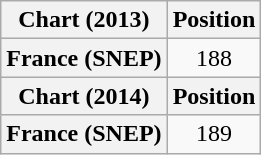<table class="wikitable plainrowheaders" style="text-align:center;">
<tr>
<th scope="col">Chart (2013)</th>
<th scope="col">Position</th>
</tr>
<tr>
<th scope="row">France (SNEP)</th>
<td>188</td>
</tr>
<tr>
<th scope="col">Chart (2014)</th>
<th scope="col">Position</th>
</tr>
<tr>
<th scope="row">France (SNEP)</th>
<td>189</td>
</tr>
</table>
